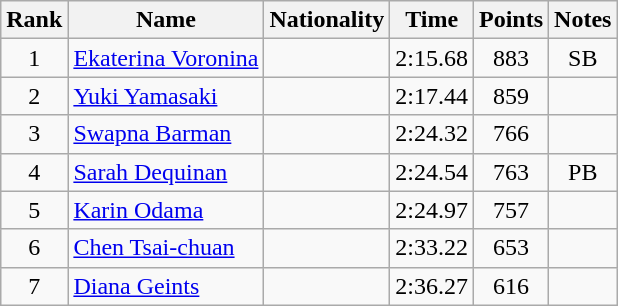<table class="wikitable sortable" style="text-align:center">
<tr>
<th>Rank</th>
<th>Name</th>
<th>Nationality</th>
<th>Time</th>
<th>Points</th>
<th>Notes</th>
</tr>
<tr>
<td>1</td>
<td align="left"><a href='#'>Ekaterina Voronina</a></td>
<td align=left></td>
<td>2:15.68</td>
<td>883</td>
<td>SB</td>
</tr>
<tr>
<td>2</td>
<td align="left"><a href='#'>Yuki Yamasaki</a></td>
<td align=left></td>
<td>2:17.44</td>
<td>859</td>
<td></td>
</tr>
<tr>
<td>3</td>
<td align="left"><a href='#'>Swapna Barman</a></td>
<td align=left></td>
<td>2:24.32</td>
<td>766</td>
<td></td>
</tr>
<tr>
<td>4</td>
<td align="left"><a href='#'>Sarah Dequinan</a></td>
<td align=left></td>
<td>2:24.54</td>
<td>763</td>
<td>PB</td>
</tr>
<tr>
<td>5</td>
<td align="left"><a href='#'>Karin Odama</a></td>
<td align=left></td>
<td>2:24.97</td>
<td>757</td>
<td></td>
</tr>
<tr>
<td>6</td>
<td align="left"><a href='#'>Chen Tsai-chuan</a></td>
<td align=left></td>
<td>2:33.22</td>
<td>653</td>
<td></td>
</tr>
<tr>
<td>7</td>
<td align="left"><a href='#'>Diana Geints</a></td>
<td align=left></td>
<td>2:36.27</td>
<td>616</td>
<td></td>
</tr>
</table>
